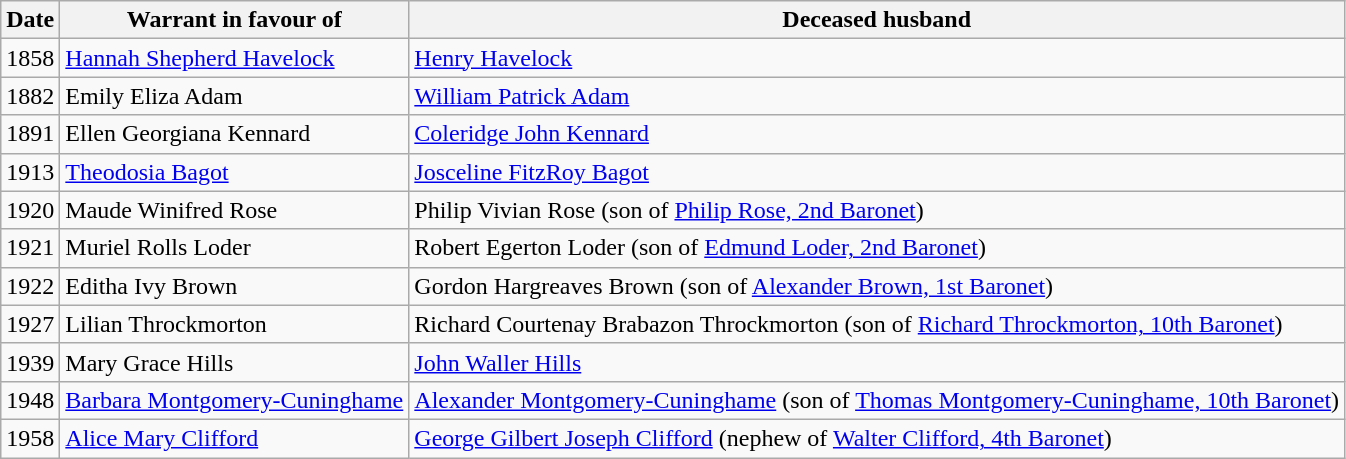<table class="wikitable">
<tr>
<th>Date</th>
<th>Warrant in favour of</th>
<th>Deceased husband</th>
</tr>
<tr>
<td>1858</td>
<td><a href='#'>Hannah Shepherd Havelock</a></td>
<td><a href='#'>Henry Havelock</a></td>
</tr>
<tr>
<td>1882</td>
<td>Emily Eliza Adam</td>
<td><a href='#'>William Patrick Adam</a></td>
</tr>
<tr>
<td>1891</td>
<td>Ellen Georgiana Kennard</td>
<td><a href='#'>Coleridge John Kennard</a></td>
</tr>
<tr>
<td>1913</td>
<td><a href='#'>Theodosia Bagot</a></td>
<td><a href='#'>Josceline FitzRoy Bagot</a></td>
</tr>
<tr>
<td>1920</td>
<td>Maude Winifred Rose</td>
<td>Philip Vivian Rose (son of <a href='#'>Philip Rose, 2nd Baronet</a>)</td>
</tr>
<tr>
<td>1921</td>
<td>Muriel Rolls Loder</td>
<td>Robert Egerton Loder (son of <a href='#'>Edmund Loder, 2nd Baronet</a>)</td>
</tr>
<tr>
<td>1922</td>
<td>Editha Ivy Brown</td>
<td>Gordon Hargreaves Brown (son of <a href='#'>Alexander Brown, 1st Baronet</a>)</td>
</tr>
<tr>
<td>1927</td>
<td>Lilian Throckmorton</td>
<td>Richard Courtenay Brabazon Throckmorton (son of <a href='#'>Richard Throckmorton, 10th Baronet</a>)</td>
</tr>
<tr>
<td>1939</td>
<td>Mary Grace Hills</td>
<td><a href='#'>John Waller Hills</a></td>
</tr>
<tr>
<td>1948</td>
<td><a href='#'>Barbara Montgomery-Cuninghame</a></td>
<td><a href='#'>Alexander Montgomery-Cuninghame</a> (son of <a href='#'>Thomas Montgomery-Cuninghame, 10th Baronet</a>)</td>
</tr>
<tr>
<td>1958</td>
<td><a href='#'>Alice Mary Clifford</a></td>
<td><a href='#'>George Gilbert Joseph Clifford</a> (nephew of <a href='#'>Walter Clifford, 4th Baronet</a>)</td>
</tr>
</table>
